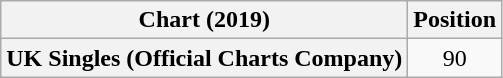<table class="wikitable plainrowheaders" style="text-align:center">
<tr>
<th scope="col">Chart (2019)</th>
<th scope="col">Position</th>
</tr>
<tr>
<th scope="row">UK Singles (Official Charts Company)</th>
<td>90</td>
</tr>
</table>
